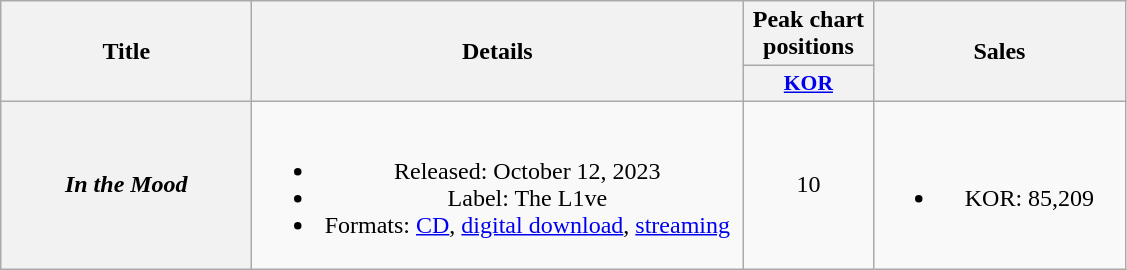<table class="wikitable plainrowheaders" style="text-align:center">
<tr>
<th rowspan="2" style="width:10em">Title</th>
<th rowspan="2" style="width:20em">Details</th>
<th scope="col" style="width:5em">Peak chart positions</th>
<th rowspan="2" style="width:10em">Sales</th>
</tr>
<tr>
<th scope="col" style="width:3em;font-size:90%"><a href='#'>KOR</a><br></th>
</tr>
<tr>
<th scope="row"><em>In the Mood</em></th>
<td><br><ul><li>Released: October 12, 2023</li><li>Label: The L1ve</li><li>Formats: <a href='#'>CD</a>, <a href='#'>digital download</a>, <a href='#'>streaming</a></li></ul></td>
<td>10</td>
<td><br><ul><li>KOR: 85,209</li></ul></td>
</tr>
</table>
